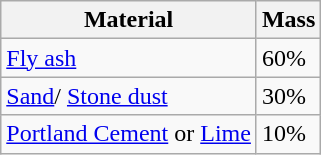<table class=wikitable>
<tr>
<th>Material</th>
<th>Mass</th>
</tr>
<tr>
<td><a href='#'>Fly ash</a></td>
<td>60%</td>
</tr>
<tr water>
<td><a href='#'>Sand</a>/ <a href='#'>Stone dust</a></td>
<td>30%</td>
</tr>
<tr>
<td><a href='#'>Portland Cement</a> or <a href='#'>Lime</a></td>
<td>10%</td>
</tr>
</table>
